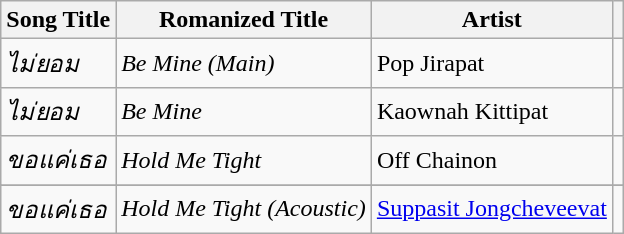<table class="wikitable">
<tr>
<th>Song Title</th>
<th>Romanized Title</th>
<th>Artist</th>
<th></th>
</tr>
<tr>
<td><em>ไม่ยอม</em></td>
<td><em>Be Mine (Main)</em></td>
<td>Pop Jirapat</td>
<td></td>
</tr>
<tr>
<td><em>ไม่ยอม</em></td>
<td><em>Be Mine</em></td>
<td>Kaownah Kittipat</td>
<td></td>
</tr>
<tr>
<td><em>ขอแค่เธอ</em></td>
<td><em>Hold Me Tight</em></td>
<td>Off Chainon</td>
<td></td>
</tr>
<tr>
</tr>
<tr>
<td><em>ขอแค่เธอ</em></td>
<td><em>Hold Me Tight (Acoustic)</em></td>
<td><a href='#'>Suppasit Jongcheveevat</a></td>
<td></td>
</tr>
</table>
